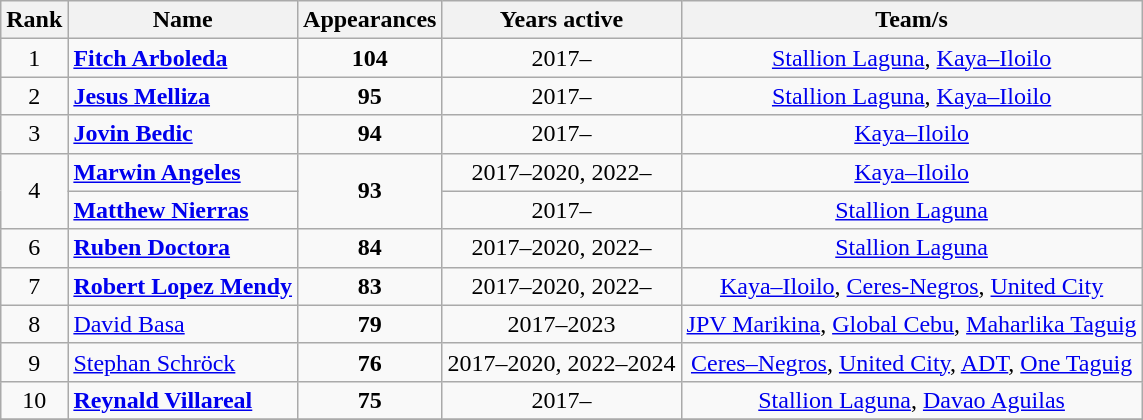<table class="wikitable sortable nowrap" style="text-align: center">
<tr>
<th>Rank</th>
<th>Name</th>
<th>Appearances</th>
<th>Years active</th>
<th>Team/s</th>
</tr>
<tr>
<td>1</td>
<td style="text-align:left"> <strong><a href='#'>Fitch Arboleda</a></strong></td>
<td><strong>104</strong></td>
<td>2017–</td>
<td><a href='#'>Stallion Laguna</a>, <a href='#'>Kaya–Iloilo</a></td>
</tr>
<tr>
<td>2</td>
<td style="text-align:left"> <strong><a href='#'>Jesus Melliza</a></strong></td>
<td><strong>95</strong></td>
<td>2017–</td>
<td><a href='#'>Stallion Laguna</a>, <a href='#'>Kaya–Iloilo</a></td>
</tr>
<tr>
<td>3</td>
<td style="text-align:left"> <strong><a href='#'>Jovin Bedic</a></strong></td>
<td><strong>94</strong></td>
<td>2017–</td>
<td><a href='#'>Kaya–Iloilo</a></td>
</tr>
<tr>
<td rowspan="2">4</td>
<td style="text-align:left"> <strong><a href='#'>Marwin Angeles</a></strong></td>
<td rowspan="2"><strong>93</strong></td>
<td>2017–2020, 2022–</td>
<td><a href='#'>Kaya–Iloilo</a></td>
</tr>
<tr>
<td style="text-align:left"> <strong><a href='#'>Matthew Nierras</a></strong></td>
<td>2017–</td>
<td><a href='#'>Stallion Laguna</a></td>
</tr>
<tr>
<td>6</td>
<td style="text-align:left"> <strong><a href='#'>Ruben Doctora</a></strong></td>
<td><strong>84</strong></td>
<td>2017–2020, 2022–</td>
<td><a href='#'>Stallion Laguna</a></td>
</tr>
<tr>
<td>7</td>
<td style="text-align:left"> <strong><a href='#'>Robert Lopez Mendy</a></strong></td>
<td><strong>83</strong></td>
<td>2017–2020, 2022–</td>
<td><a href='#'>Kaya–Iloilo</a>, <a href='#'>Ceres-Negros</a>, <a href='#'>United City</a></td>
</tr>
<tr>
<td>8</td>
<td style="text-align:left"> <a href='#'>David Basa</a></td>
<td><strong>79</strong></td>
<td>2017–2023</td>
<td><a href='#'>JPV Marikina</a>, <a href='#'>Global Cebu</a>, <a href='#'>Maharlika Taguig</a></td>
</tr>
<tr>
<td>9</td>
<td style="text-align:left"> <a href='#'>Stephan Schröck</a></td>
<td><strong>76</strong></td>
<td>2017–2020, 2022–2024</td>
<td><a href='#'>Ceres–Negros</a>, <a href='#'>United City</a>, <a href='#'>ADT</a>, <a href='#'>One Taguig</a></td>
</tr>
<tr>
<td>10</td>
<td style="text-align:left"> <strong><a href='#'>Reynald Villareal</a></strong></td>
<td><strong>75</strong></td>
<td>2017–</td>
<td><a href='#'>Stallion Laguna</a>, <a href='#'>Davao Aguilas</a></td>
</tr>
<tr>
</tr>
</table>
